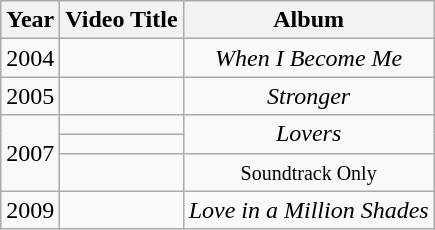<table class="wikitable">
<tr>
<th>Year</th>
<th>Video Title</th>
<th>Album</th>
</tr>
<tr>
<td>2004</td>
<td><em></em></td>
<td style="text-align:center;"><em>When I Become Me</em></td>
</tr>
<tr>
<td>2005</td>
<td><em></em></td>
<td style="text-align:center;"><em>Stronger</em></td>
</tr>
<tr>
<td rowspan=3>2007</td>
<td><em></em></td>
<td rowspan="2" style="text-align:center;"><em>Lovers</em></td>
</tr>
<tr>
<td><em></em></td>
</tr>
<tr>
<td><em></em></td>
<td style="text-align:center;"><small>Soundtrack Only</small></td>
</tr>
<tr>
<td>2009</td>
<td><em></em></td>
<td style="text-align:center;"><em>Love in a Million Shades</em></td>
</tr>
</table>
